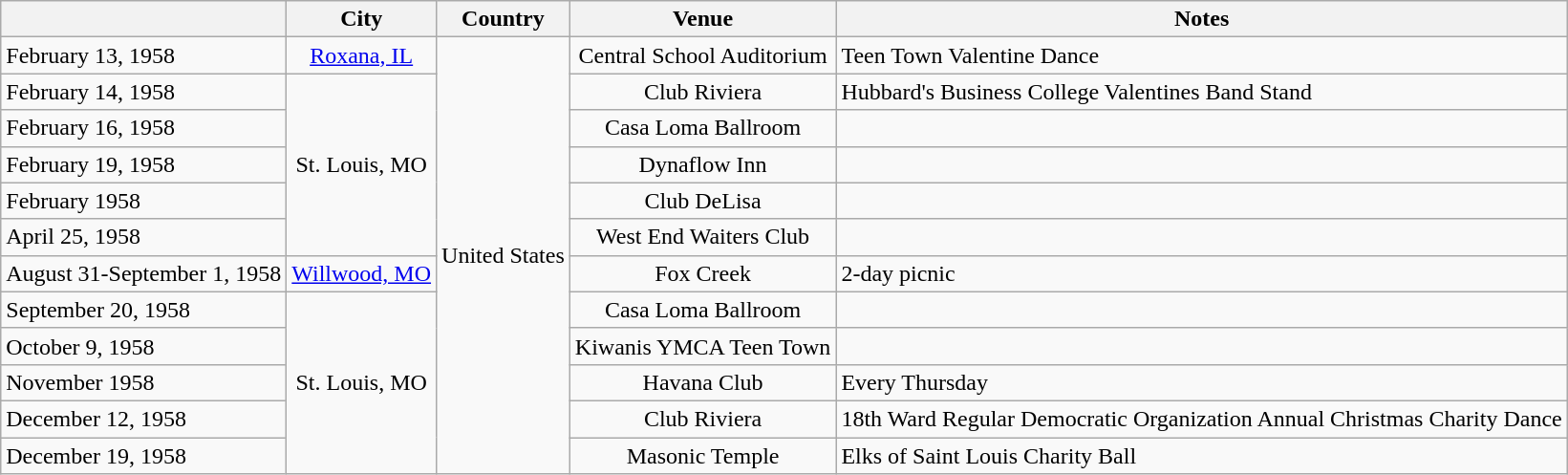<table class="wikitable">
<tr>
<th></th>
<th>City</th>
<th>Country</th>
<th>Venue</th>
<th>Notes</th>
</tr>
<tr>
<td>February 13, 1958</td>
<td align="center"><a href='#'>Roxana, IL</a></td>
<td align="center" rowspan="12">United States</td>
<td align="center">Central School Auditorium</td>
<td>Teen Town Valentine Dance</td>
</tr>
<tr>
<td>February 14, 1958</td>
<td align="center" rowspan="5">St. Louis, MO</td>
<td align="center">Club Riviera</td>
<td>Hubbard's Business College Valentines Band Stand</td>
</tr>
<tr>
<td>February 16, 1958</td>
<td align="center">Casa Loma Ballroom</td>
<td></td>
</tr>
<tr>
<td>February 19, 1958</td>
<td align="center">Dynaflow Inn</td>
<td></td>
</tr>
<tr>
<td>February 1958</td>
<td align="center">Club DeLisa</td>
<td></td>
</tr>
<tr>
<td>April 25, 1958</td>
<td align="center">West End Waiters Club</td>
<td></td>
</tr>
<tr>
<td>August 31-September 1, 1958</td>
<td align="center"><a href='#'>Willwood, MO</a></td>
<td align="center">Fox Creek</td>
<td>2-day picnic</td>
</tr>
<tr>
<td>September 20, 1958</td>
<td align="center" rowspan="5">St. Louis, MO</td>
<td align="center">Casa Loma Ballroom</td>
<td></td>
</tr>
<tr>
<td>October 9, 1958</td>
<td align="center">Kiwanis YMCA Teen Town</td>
<td></td>
</tr>
<tr>
<td>November 1958</td>
<td align="center">Havana Club</td>
<td>Every Thursday</td>
</tr>
<tr>
<td>December 12, 1958</td>
<td align="center">Club Riviera</td>
<td>18th Ward Regular Democratic Organization Annual Christmas Charity Dance</td>
</tr>
<tr>
<td>December 19, 1958</td>
<td align="center">Masonic Temple</td>
<td>Elks of Saint Louis Charity Ball</td>
</tr>
</table>
